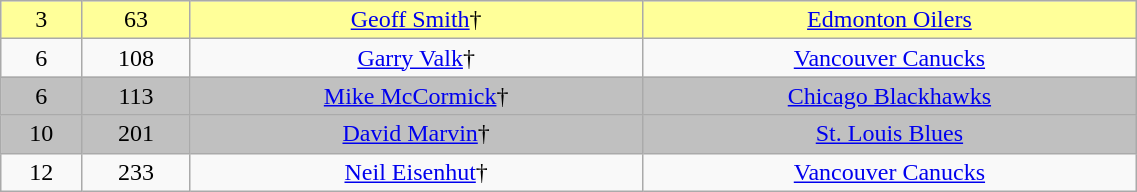<table class="wikitable" width="60%">
<tr align="center" bgcolor="FFFF99">
<td>3</td>
<td>63</td>
<td><a href='#'>Geoff Smith</a>†</td>
<td><a href='#'>Edmonton Oilers</a></td>
</tr>
<tr align="center" bgcolor="">
<td>6</td>
<td>108</td>
<td><a href='#'>Garry Valk</a>†</td>
<td><a href='#'>Vancouver Canucks</a></td>
</tr>
<tr align="center" bgcolor="C0C0C0">
<td>6</td>
<td>113</td>
<td><a href='#'>Mike McCormick</a>†</td>
<td><a href='#'>Chicago Blackhawks</a></td>
</tr>
<tr align="center" bgcolor="C0C0C0">
<td>10</td>
<td>201</td>
<td><a href='#'>David Marvin</a>†</td>
<td><a href='#'>St. Louis Blues</a></td>
</tr>
<tr align="center" bgcolor="">
<td>12</td>
<td>233</td>
<td><a href='#'>Neil Eisenhut</a>†</td>
<td><a href='#'>Vancouver Canucks</a></td>
</tr>
</table>
